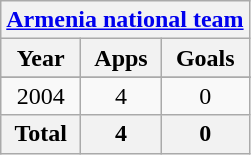<table class="wikitable" style="text-align:center">
<tr>
<th colspan=3><a href='#'>Armenia national team</a></th>
</tr>
<tr>
<th>Year</th>
<th>Apps</th>
<th>Goals</th>
</tr>
<tr>
</tr>
<tr>
<td>2004</td>
<td>4</td>
<td>0</td>
</tr>
<tr>
<th>Total</th>
<th>4</th>
<th>0</th>
</tr>
</table>
